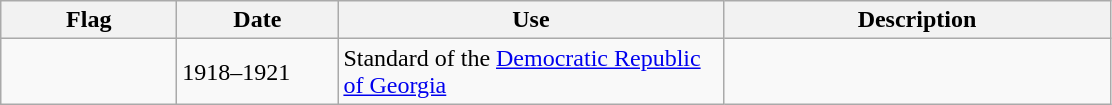<table class="wikitable">
<tr>
<th width="110">Flag</th>
<th width="100">Date</th>
<th width="250">Use</th>
<th width="250">Description</th>
</tr>
<tr>
<td></td>
<td>1918–1921</td>
<td>Standard of the <a href='#'>Democratic Republic of Georgia</a></td>
<td></td>
</tr>
</table>
